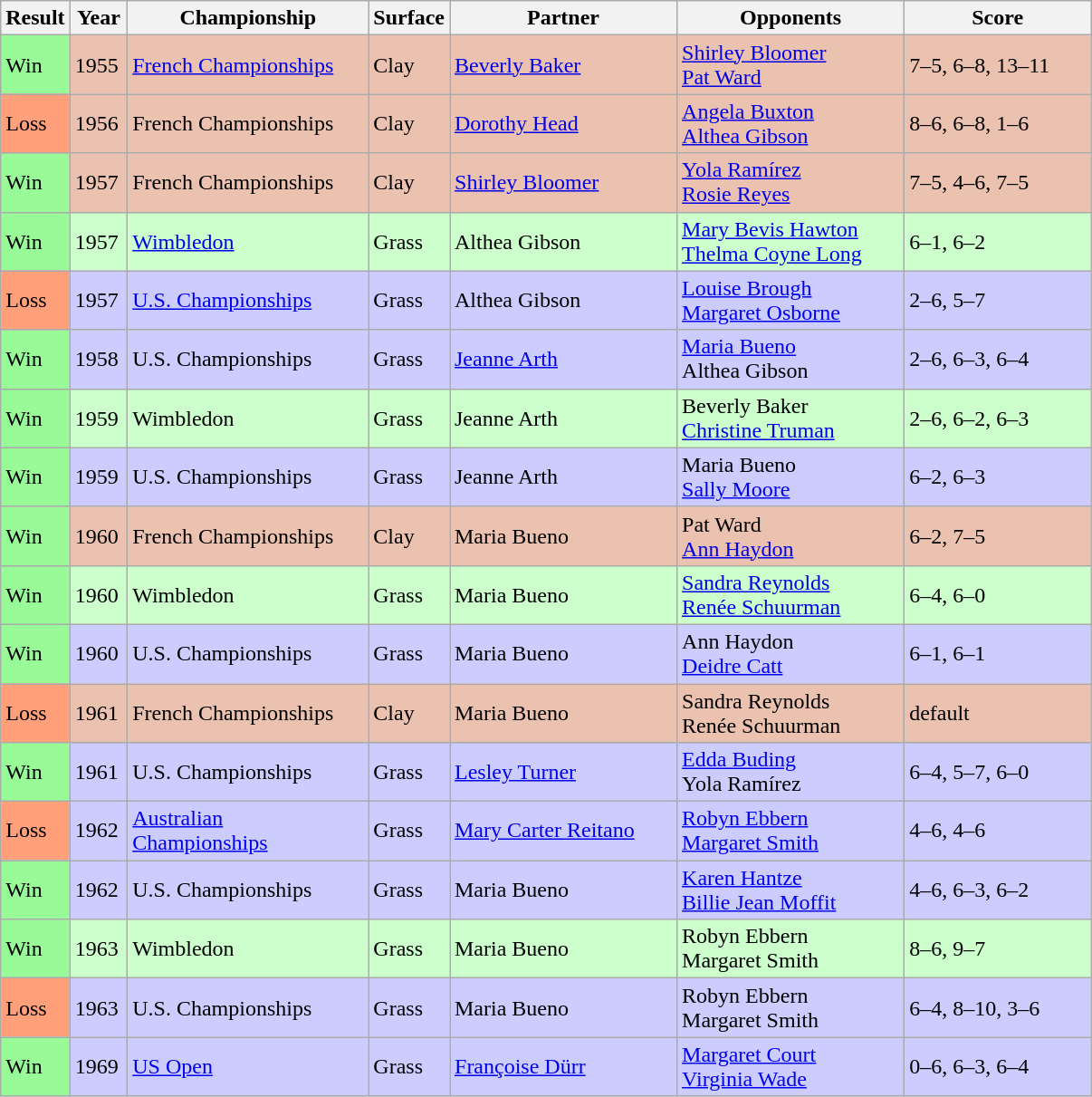<table class="sortable wikitable">
<tr>
<th style="width:40px">Result</th>
<th style="width:35px">Year</th>
<th style="width:170px">Championship</th>
<th style="width:50px">Surface</th>
<th style="width:160px">Partner</th>
<th style="width:160px">Opponents</th>
<th style="width:130px" class="unsortable">Score</th>
</tr>
<tr style="background:#ebc2af;">
<td style="background:#98fb98;">Win</td>
<td>1955</td>
<td><a href='#'>French Championships</a></td>
<td>Clay</td>
<td> <a href='#'>Beverly Baker</a></td>
<td> <a href='#'>Shirley Bloomer</a> <br>  <a href='#'>Pat Ward</a></td>
<td>7–5, 6–8, 13–11</td>
</tr>
<tr style="background:#ebc2af;">
<td style="background:#ffa07a;">Loss</td>
<td>1956</td>
<td>French Championships</td>
<td>Clay</td>
<td> <a href='#'>Dorothy Head</a></td>
<td> <a href='#'>Angela Buxton</a> <br>  <a href='#'>Althea Gibson</a></td>
<td>8–6, 6–8, 1–6</td>
</tr>
<tr style="background:#ebc2af;">
<td style="background:#98fb98;">Win</td>
<td>1957</td>
<td>French Championships</td>
<td>Clay</td>
<td> <a href='#'>Shirley Bloomer</a></td>
<td> <a href='#'>Yola Ramírez</a> <br>  <a href='#'>Rosie Reyes</a></td>
<td>7–5, 4–6, 7–5</td>
</tr>
<tr style="background:#ccffcc;">
<td style="background:#98fb98;">Win</td>
<td>1957</td>
<td><a href='#'>Wimbledon</a></td>
<td>Grass</td>
<td> Althea Gibson</td>
<td> <a href='#'>Mary Bevis Hawton</a> <br>  <a href='#'>Thelma Coyne Long</a></td>
<td>6–1, 6–2</td>
</tr>
<tr style="background:#ccccff;">
<td style="background:#ffa07a;">Loss</td>
<td>1957</td>
<td><a href='#'>U.S. Championships</a></td>
<td>Grass</td>
<td> Althea Gibson</td>
<td> <a href='#'>Louise Brough</a> <br>  <a href='#'>Margaret Osborne</a></td>
<td>2–6, 5–7</td>
</tr>
<tr style="background:#ccccff;">
<td style="background:#98fb98;">Win</td>
<td>1958</td>
<td>U.S. Championships</td>
<td>Grass</td>
<td> <a href='#'>Jeanne Arth</a></td>
<td> <a href='#'>Maria Bueno</a> <br>  Althea Gibson</td>
<td>2–6, 6–3, 6–4</td>
</tr>
<tr style="background:#ccffcc;">
<td style="background:#98fb98;">Win</td>
<td>1959</td>
<td>Wimbledon</td>
<td>Grass</td>
<td> Jeanne Arth</td>
<td> Beverly Baker <br>  <a href='#'>Christine Truman</a></td>
<td>2–6, 6–2, 6–3</td>
</tr>
<tr style="background:#ccccff;">
<td style="background:#98fb98;">Win</td>
<td>1959</td>
<td>U.S. Championships</td>
<td>Grass</td>
<td> Jeanne Arth</td>
<td> Maria Bueno <br>  <a href='#'>Sally Moore</a></td>
<td>6–2, 6–3</td>
</tr>
<tr style="background:#ebc2af;">
<td style="background:#98fb98;">Win</td>
<td>1960</td>
<td>French Championships</td>
<td>Clay</td>
<td> Maria Bueno</td>
<td> Pat Ward <br>  <a href='#'>Ann Haydon</a></td>
<td>6–2, 7–5</td>
</tr>
<tr style="background:#ccffcc;">
<td style="background:#98fb98;">Win</td>
<td>1960</td>
<td>Wimbledon</td>
<td>Grass</td>
<td> Maria Bueno</td>
<td> <a href='#'>Sandra Reynolds</a> <br>  <a href='#'>Renée Schuurman</a></td>
<td>6–4, 6–0</td>
</tr>
<tr style="background:#ccccff;">
<td style="background:#98fb98;">Win</td>
<td>1960</td>
<td>U.S. Championships</td>
<td>Grass</td>
<td> Maria Bueno</td>
<td> Ann Haydon <br>  <a href='#'>Deidre Catt</a></td>
<td>6–1, 6–1</td>
</tr>
<tr style="background:#ebc2af;">
<td style="background:#ffa07a;">Loss</td>
<td>1961</td>
<td>French Championships</td>
<td>Clay</td>
<td> Maria Bueno</td>
<td> Sandra Reynolds <br>  Renée Schuurman</td>
<td>default</td>
</tr>
<tr style="background:#ccccff;">
<td style="background:#98fb98;">Win</td>
<td>1961</td>
<td>U.S. Championships</td>
<td>Grass</td>
<td> <a href='#'>Lesley Turner</a></td>
<td> <a href='#'>Edda Buding</a> <br>  Yola Ramírez</td>
<td>6–4, 5–7, 6–0</td>
</tr>
<tr style="background:#ccccff;">
<td style="background:#ffa07a;">Loss</td>
<td>1962</td>
<td><a href='#'>Australian Championships</a></td>
<td>Grass</td>
<td> <a href='#'>Mary Carter Reitano</a></td>
<td> <a href='#'>Robyn Ebbern</a> <br>  <a href='#'>Margaret Smith</a></td>
<td>4–6, 4–6</td>
</tr>
<tr style="background:#ccccff;">
<td style="background:#98fb98;">Win</td>
<td>1962</td>
<td>U.S. Championships</td>
<td>Grass</td>
<td> Maria Bueno</td>
<td> <a href='#'>Karen Hantze</a> <br>  <a href='#'>Billie Jean Moffit</a></td>
<td>4–6, 6–3, 6–2</td>
</tr>
<tr style="background:#ccffcc;">
<td style="background:#98fb98;">Win</td>
<td>1963</td>
<td>Wimbledon</td>
<td>Grass</td>
<td> Maria Bueno</td>
<td> Robyn Ebbern <br>  Margaret Smith</td>
<td>8–6, 9–7</td>
</tr>
<tr style="background:#ccccff;">
<td style="background:#ffa07a;">Loss</td>
<td>1963</td>
<td>U.S. Championships</td>
<td>Grass</td>
<td> Maria Bueno</td>
<td> Robyn Ebbern <br>  Margaret Smith</td>
<td>6–4, 8–10, 3–6</td>
</tr>
<tr style="background:#ccccff;">
<td style="background:#98fb98;">Win</td>
<td>1969</td>
<td><a href='#'>US Open</a></td>
<td>Grass</td>
<td> <a href='#'>Françoise Dürr</a></td>
<td> <a href='#'>Margaret Court</a> <br>  <a href='#'>Virginia Wade</a></td>
<td>0–6, 6–3, 6–4</td>
</tr>
</table>
